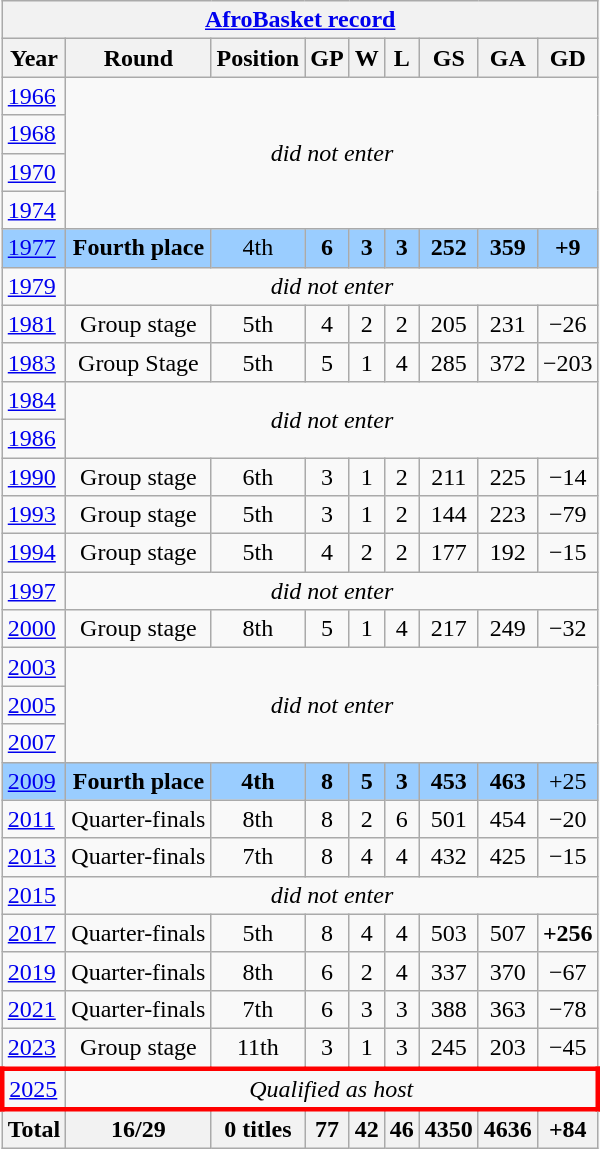<table class="wikitable" style="text-align: center;">
<tr>
<th colspan=9><a href='#'>AfroBasket record</a></th>
</tr>
<tr>
<th>Year</th>
<th>Round</th>
<th>Position</th>
<th>GP</th>
<th>W</th>
<th>L</th>
<th>GS</th>
<th>GA</th>
<th>GD</th>
</tr>
<tr>
<td align=left> <a href='#'>1966</a></td>
<td colspan="9" rowspan="4"><em>did not enter</em></td>
</tr>
<tr>
<td align=left> <a href='#'>1968</a></td>
</tr>
<tr>
<td align=left> <a href='#'>1970</a></td>
</tr>
<tr>
<td align=left> <a href='#'>1974</a></td>
</tr>
<tr bgcolor=9acdff>
<td align=left> <a href='#'>1977</a></td>
<td><strong>Fourth place</strong></td>
<td>4th</td>
<td><strong>6</strong></td>
<td><strong>3</strong></td>
<td><strong>3</strong></td>
<td><strong>252</strong></td>
<td><strong>359</strong></td>
<td><strong>+9</strong></td>
</tr>
<tr>
<td align=left> <a href='#'>1979</a></td>
<td colspan="9"><em>did not enter</em></td>
</tr>
<tr>
<td align=left> <a href='#'>1981</a></td>
<td>Group stage</td>
<td>5th</td>
<td>4</td>
<td>2</td>
<td>2</td>
<td>205</td>
<td>231</td>
<td>−26</td>
</tr>
<tr>
<td align=left> <a href='#'>1983</a></td>
<td>Group Stage</td>
<td>5th</td>
<td>5</td>
<td>1</td>
<td>4</td>
<td>285</td>
<td>372</td>
<td>−203</td>
</tr>
<tr>
<td align=left> <a href='#'>1984</a></td>
<td colspan="9" rowspan="2"><em>did not enter</em></td>
</tr>
<tr>
<td align=left> <a href='#'>1986</a></td>
</tr>
<tr>
<td align=left> <a href='#'>1990</a></td>
<td>Group stage</td>
<td>6th</td>
<td>3</td>
<td>1</td>
<td>2</td>
<td>211</td>
<td>225</td>
<td>−14</td>
</tr>
<tr>
<td align=left> <a href='#'>1993</a></td>
<td>Group stage</td>
<td>5th</td>
<td>3</td>
<td>1</td>
<td>2</td>
<td>144</td>
<td>223</td>
<td>−79</td>
</tr>
<tr>
<td align=left> <a href='#'>1994</a></td>
<td>Group stage</td>
<td>5th</td>
<td>4</td>
<td>2</td>
<td>2</td>
<td>177</td>
<td>192</td>
<td>−15</td>
</tr>
<tr>
<td align=left> <a href='#'>1997</a></td>
<td colspan="9"><em>did not enter</em></td>
</tr>
<tr>
<td align=left> <a href='#'>2000</a></td>
<td>Group stage</td>
<td>8th</td>
<td>5</td>
<td>1</td>
<td>4</td>
<td>217</td>
<td>249</td>
<td>−32</td>
</tr>
<tr>
<td align=left> <a href='#'>2003</a></td>
<td colspan="9" rowspan="3"><em>did not enter</em></td>
</tr>
<tr>
<td align=left> <a href='#'>2005</a></td>
</tr>
<tr>
<td align=left> <a href='#'>2007</a></td>
</tr>
<tr bgcolor=9acdff>
<td align=left> <a href='#'>2009</a></td>
<td><strong>Fourth place</strong></td>
<td><strong>4th</strong></td>
<td><strong>8</strong></td>
<td><strong>5</strong></td>
<td><strong>3</strong></td>
<td><strong>453</strong></td>
<td><strong>463</strong></td>
<td>+25</td>
</tr>
<tr>
<td align=left> <a href='#'>2011</a></td>
<td>Quarter-finals</td>
<td>8th</td>
<td>8</td>
<td>2</td>
<td>6</td>
<td>501</td>
<td>454</td>
<td>−20</td>
</tr>
<tr>
<td align=left> <a href='#'>2013</a></td>
<td>Quarter-finals</td>
<td>7th</td>
<td>8</td>
<td>4</td>
<td>4</td>
<td>432</td>
<td>425</td>
<td>−15</td>
</tr>
<tr>
<td align=left> <a href='#'>2015</a></td>
<td colspan="9"><em>did not enter</em></td>
</tr>
<tr>
<td align=left> <a href='#'>2017</a></td>
<td>Quarter-finals</td>
<td>5th</td>
<td>8</td>
<td>4</td>
<td>4</td>
<td>503</td>
<td>507</td>
<td><strong>+256</strong></td>
</tr>
<tr>
<td align=left> <a href='#'>2019</a></td>
<td>Quarter-finals</td>
<td>8th</td>
<td>6</td>
<td>2</td>
<td>4</td>
<td>337</td>
<td>370</td>
<td>−67</td>
</tr>
<tr>
<td align=left> <a href='#'>2021</a></td>
<td>Quarter-finals</td>
<td>7th</td>
<td>6</td>
<td>3</td>
<td>3</td>
<td>388</td>
<td>363</td>
<td>−78</td>
</tr>
<tr>
<td align=left> <a href='#'>2023</a></td>
<td>Group stage</td>
<td>11th</td>
<td>3</td>
<td>1</td>
<td>3</td>
<td>245</td>
<td>203</td>
<td>−45</td>
</tr>
<tr style="border: 3px solid red"|>
<td align=left> <a href='#'>2025</a></td>
<td colspan="9"><em>Qualified as host</em></td>
</tr>
<tr>
<th>Total</th>
<th>16/29</th>
<th>0 titles</th>
<th>77</th>
<th>42</th>
<th>46</th>
<th>4350</th>
<th>4636</th>
<th>+84</th>
</tr>
</table>
